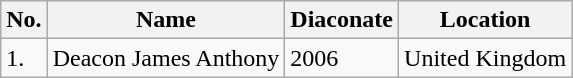<table class="wikitable">
<tr>
<th>No.</th>
<th>Name</th>
<th>Diaconate</th>
<th>Location</th>
</tr>
<tr>
<td>1.</td>
<td>Deacon James Anthony</td>
<td>2006</td>
<td>United Kingdom</td>
</tr>
</table>
